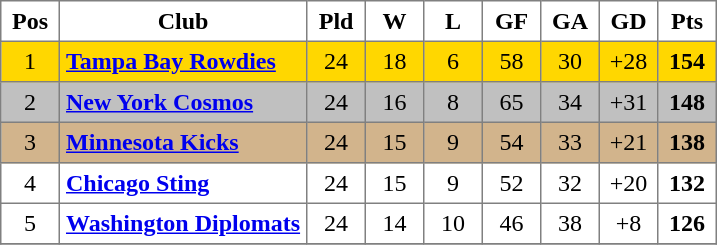<table class="toccolours" border="1" cellpadding="4" cellspacing="0" style="text-align:center; border-collapse: collapse; margin:0;">
<tr>
<th width=30>Pos</th>
<th>Club</th>
<th width=30>Pld</th>
<th width=30>W</th>
<th width=30>L</th>
<th width=30>GF</th>
<th width=30>GA</th>
<th width=30>GD</th>
<th width=30>Pts</th>
</tr>
<tr bgcolor="gold">
<td>1</td>
<td align=left><strong><a href='#'>Tampa Bay Rowdies</a></strong></td>
<td>24</td>
<td>18</td>
<td>6</td>
<td>58</td>
<td>30</td>
<td>+28</td>
<td><strong>154</strong></td>
</tr>
<tr bgcolor="silver">
<td>2</td>
<td align=left><strong><a href='#'>New York Cosmos</a></strong></td>
<td>24</td>
<td>16</td>
<td>8</td>
<td>65</td>
<td>34</td>
<td>+31</td>
<td><strong>148</strong></td>
</tr>
<tr bgcolor="tan">
<td>3</td>
<td align=left><strong><a href='#'>Minnesota Kicks</a></strong></td>
<td>24</td>
<td>15</td>
<td>9</td>
<td>54</td>
<td>33</td>
<td>+21</td>
<td><strong>138</strong></td>
</tr>
<tr>
<td>4</td>
<td align=left><strong><a href='#'>Chicago Sting</a></strong></td>
<td>24</td>
<td>15</td>
<td>9</td>
<td>52</td>
<td>32</td>
<td>+20</td>
<td><strong>132</strong></td>
</tr>
<tr>
<td>5</td>
<td align=left><strong><a href='#'>Washington Diplomats</a></strong></td>
<td>24</td>
<td>14</td>
<td>10</td>
<td>46</td>
<td>38</td>
<td>+8</td>
<td><strong>126</strong></td>
</tr>
<tr>
</tr>
</table>
